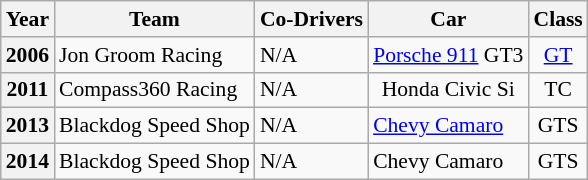<table class="wikitable" style="font-size:90%">
<tr>
<th>Year</th>
<th>Team</th>
<th>Co-Drivers</th>
<th>Car</th>
<th>Class</th>
</tr>
<tr style="text-align:center;">
<th>2006</th>
<td align="left"> Jon Groom Racing</td>
<td align="left">N/A</td>
<td><a href='#'>Porsche 911</a> GT3</td>
<td><a href='#'>GT</a></td>
</tr>
<tr style="text-align:center;">
<th>2011</th>
<td align="left"> Compass360 Racing</td>
<td align="left">N/A</td>
<td>Honda Civic Si</td>
<td>TC</td>
</tr>
<tr style="text-align:center;">
<th>2013</th>
<td align="left"> Blackdog Speed Shop</td>
<td align="left">N/A</td>
<td align="left"><a href='#'>Chevy Camaro</a></td>
<td>GTS</td>
</tr>
<tr style="text-align:center;">
<th>2014</th>
<td align="left"> Blackdog Speed Shop</td>
<td align="left">N/A</td>
<td align="left">Chevy Camaro</td>
<td>GTS</td>
</tr>
</table>
